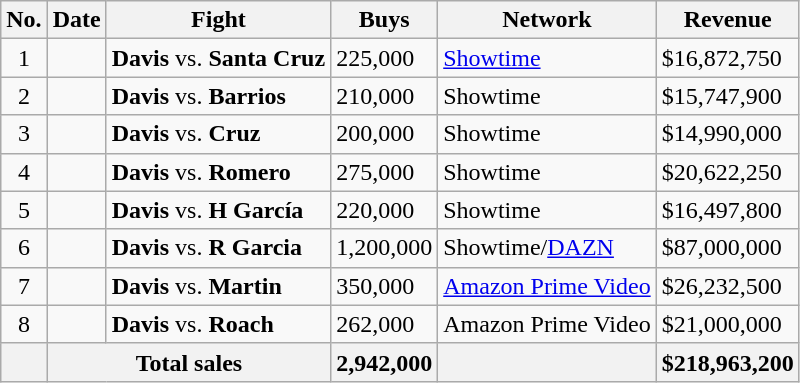<table class="wikitable sortable">
<tr>
<th>No.</th>
<th>Date</th>
<th>Fight</th>
<th>Buys</th>
<th>Network</th>
<th>Revenue</th>
</tr>
<tr>
<td align=center>1</td>
<td></td>
<td><strong>Davis</strong> vs. <strong>Santa Cruz</strong></td>
<td>225,000</td>
<td><a href='#'>Showtime</a></td>
<td>$16,872,750</td>
</tr>
<tr>
<td align=center>2</td>
<td></td>
<td><strong>Davis</strong> vs. <strong>Barrios</strong></td>
<td>210,000</td>
<td>Showtime</td>
<td>$15,747,900</td>
</tr>
<tr>
<td align=center>3</td>
<td></td>
<td><strong>Davis</strong> vs. <strong>Cruz</strong></td>
<td>200,000</td>
<td>Showtime</td>
<td>$14,990,000</td>
</tr>
<tr>
<td align=center>4</td>
<td></td>
<td><strong>Davis</strong> vs. <strong>Romero</strong></td>
<td>275,000</td>
<td>Showtime</td>
<td>$20,622,250</td>
</tr>
<tr>
<td align=center>5</td>
<td></td>
<td><strong>Davis</strong> vs. <strong>H García</strong></td>
<td>220,000</td>
<td>Showtime</td>
<td>$16,497,800</td>
</tr>
<tr>
<td align=center>6</td>
<td></td>
<td><strong>Davis</strong> vs. <strong>R Garcia</strong></td>
<td>1,200,000</td>
<td>Showtime/<a href='#'>DAZN</a></td>
<td>$87,000,000</td>
</tr>
<tr>
<td align=center>7</td>
<td></td>
<td><strong>Davis</strong> vs. <strong>Martin</strong></td>
<td>350,000</td>
<td><a href='#'>Amazon Prime Video</a></td>
<td>$26,232,500</td>
</tr>
<tr>
<td align=center>8</td>
<td></td>
<td><strong>Davis</strong> vs. <strong>Roach</strong></td>
<td>262,000</td>
<td>Amazon Prime Video</td>
<td>$21,000,000</td>
</tr>
<tr>
<th></th>
<th colspan="2">Total sales</th>
<th>2,942,000</th>
<th></th>
<th>$218,963,200</th>
</tr>
</table>
